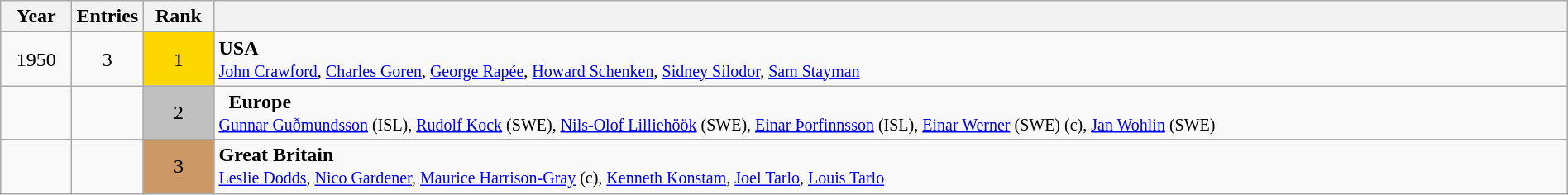<table class="wikitable" style="width:100%; text-align:center;">
<tr>
<th>Year</th>
<th>Entries</th>
<th>Rank</th>
<th></th>
</tr>
<tr>
<td width=50px>1950</td>
<td width=50px>3</td>
<td style="background:gold; width:50px;">1</td>
<td align=left> <strong>USA</strong><br><small><a href='#'>John Crawford</a>, <a href='#'>Charles Goren</a>, <a href='#'>George Rapée</a>, <a href='#'>Howard Schenken</a>, <a href='#'>Sidney Silodor</a>, <a href='#'>Sam Stayman</a></small></td>
</tr>
<tr>
<td></td>
<td></td>
<td style="background:silver;">2</td>
<td align=left>  <strong>Europe</strong><br><small><a href='#'>Gunnar Guðmundsson</a> (ISL), <a href='#'>Rudolf Kock</a> (SWE), <a href='#'>Nils-Olof Lilliehöök</a> (SWE), <a href='#'>Einar Þorfinnsson</a> (ISL), <a href='#'>Einar Werner</a> (SWE) (c), <a href='#'>Jan Wohlin</a> (SWE)</small></td>
</tr>
<tr>
<td></td>
<td></td>
<td style="background:#c96;">3</td>
<td align=left> <strong>Great Britain</strong><br><small><a href='#'>Leslie Dodds</a>, <a href='#'>Nico Gardener</a>, <a href='#'>Maurice Harrison-Gray</a> (c), <a href='#'>Kenneth Konstam</a>, <a href='#'>Joel Tarlo</a>, <a href='#'>Louis Tarlo</a></small></td>
</tr>
</table>
